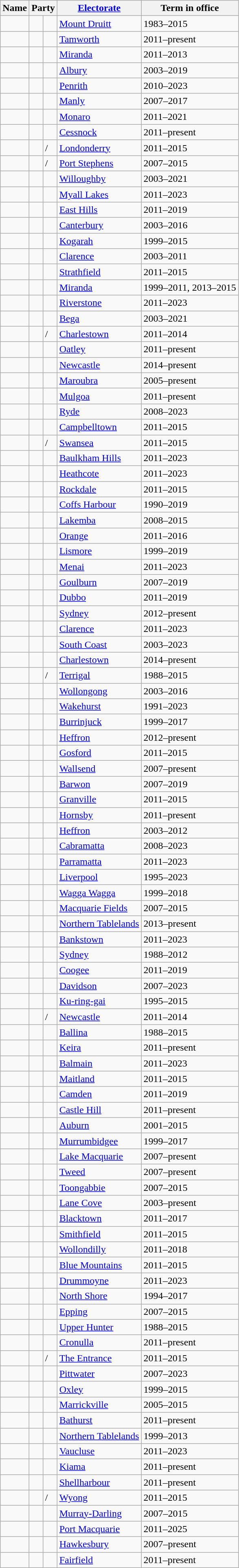<table class="wikitable sortable">
<tr>
<th>Name</th>
<th colspan=2>Party</th>
<th><a href='#'>Electorate</a></th>
<th>Term in office</th>
</tr>
<tr>
<td></td>
<td> </td>
<td></td>
<td><a href='#'>Mount Druitt</a></td>
<td>1983–2015</td>
</tr>
<tr>
<td></td>
<td> </td>
<td></td>
<td><a href='#'>Tamworth</a></td>
<td>2011–present</td>
</tr>
<tr>
<td></td>
<td> </td>
<td></td>
<td><a href='#'>Miranda</a></td>
<td>2011–2013</td>
</tr>
<tr>
<td></td>
<td> </td>
<td></td>
<td><a href='#'>Albury</a></td>
<td>2003–2019</td>
</tr>
<tr>
<td></td>
<td> </td>
<td></td>
<td><a href='#'>Penrith</a></td>
<td>2010–2023</td>
</tr>
<tr>
<td></td>
<td> </td>
<td></td>
<td><a href='#'>Manly</a></td>
<td>2007–2017</td>
</tr>
<tr>
<td></td>
<td> </td>
<td></td>
<td><a href='#'>Monaro</a></td>
<td>2011–2021</td>
</tr>
<tr>
<td></td>
<td> </td>
<td></td>
<td><a href='#'>Cessnock</a></td>
<td>2011–present</td>
</tr>
<tr>
<td></td>
<td> </td>
<td>/</td>
<td><a href='#'>Londonderry</a></td>
<td>2011–2015</td>
</tr>
<tr>
<td></td>
<td> </td>
<td>/</td>
<td><a href='#'>Port Stephens</a></td>
<td>2007–2015</td>
</tr>
<tr>
<td></td>
<td> </td>
<td></td>
<td><a href='#'>Willoughby</a></td>
<td>2003–2021</td>
</tr>
<tr>
<td></td>
<td> </td>
<td></td>
<td><a href='#'>Myall Lakes</a></td>
<td>2011–2023</td>
</tr>
<tr>
<td></td>
<td> </td>
<td></td>
<td><a href='#'>East Hills</a></td>
<td>2011–2019</td>
</tr>
<tr>
<td></td>
<td> </td>
<td></td>
<td><a href='#'>Canterbury</a></td>
<td>2003–2016</td>
</tr>
<tr>
<td></td>
<td> </td>
<td></td>
<td><a href='#'>Kogarah</a></td>
<td>1999–2015</td>
</tr>
<tr>
<td></td>
<td> </td>
<td></td>
<td><a href='#'>Clarence</a></td>
<td>2003–2011</td>
</tr>
<tr>
<td></td>
<td> </td>
<td></td>
<td><a href='#'>Strathfield</a></td>
<td>2011–2015</td>
</tr>
<tr>
<td></td>
<td> </td>
<td></td>
<td><a href='#'>Miranda</a></td>
<td>1999–2011, 2013–2015</td>
</tr>
<tr>
<td></td>
<td> </td>
<td></td>
<td><a href='#'>Riverstone</a></td>
<td>2011–2023</td>
</tr>
<tr>
<td></td>
<td> </td>
<td></td>
<td><a href='#'>Bega</a></td>
<td>2003–2021</td>
</tr>
<tr>
<td></td>
<td> </td>
<td>/</td>
<td><a href='#'>Charlestown</a></td>
<td>2011–2014</td>
</tr>
<tr>
<td></td>
<td> </td>
<td></td>
<td><a href='#'>Oatley</a></td>
<td>2011–present</td>
</tr>
<tr>
<td></td>
<td> </td>
<td></td>
<td><a href='#'>Newcastle</a></td>
<td>2014–present</td>
</tr>
<tr>
<td></td>
<td> </td>
<td></td>
<td><a href='#'>Maroubra</a></td>
<td>2005–present</td>
</tr>
<tr>
<td></td>
<td> </td>
<td></td>
<td><a href='#'>Mulgoa</a></td>
<td>2011–present</td>
</tr>
<tr>
<td></td>
<td> </td>
<td></td>
<td><a href='#'>Ryde</a></td>
<td>2008–2023</td>
</tr>
<tr>
<td></td>
<td> </td>
<td></td>
<td><a href='#'>Campbelltown</a></td>
<td>2011–2015</td>
</tr>
<tr>
<td></td>
<td> </td>
<td>/</td>
<td><a href='#'>Swansea</a></td>
<td>2011–2015</td>
</tr>
<tr>
<td></td>
<td> </td>
<td></td>
<td><a href='#'>Baulkham Hills</a></td>
<td>2011–2023</td>
</tr>
<tr>
<td></td>
<td> </td>
<td></td>
<td><a href='#'>Heathcote</a></td>
<td>2011–2023</td>
</tr>
<tr>
<td></td>
<td> </td>
<td></td>
<td><a href='#'>Rockdale</a></td>
<td>2011–2015</td>
</tr>
<tr>
<td></td>
<td> </td>
<td></td>
<td><a href='#'>Coffs Harbour</a></td>
<td>1990–2019</td>
</tr>
<tr>
<td></td>
<td> </td>
<td></td>
<td><a href='#'>Lakemba</a></td>
<td>2008–2015</td>
</tr>
<tr>
<td></td>
<td> </td>
<td></td>
<td><a href='#'>Orange</a></td>
<td>2011–2016</td>
</tr>
<tr>
<td></td>
<td> </td>
<td></td>
<td><a href='#'>Lismore</a></td>
<td>1999–2019</td>
</tr>
<tr>
<td></td>
<td> </td>
<td></td>
<td><a href='#'>Menai</a></td>
<td>2011–2023</td>
</tr>
<tr>
<td></td>
<td> </td>
<td></td>
<td><a href='#'>Goulburn</a></td>
<td>2007–2019</td>
</tr>
<tr>
<td></td>
<td> </td>
<td></td>
<td><a href='#'>Dubbo</a></td>
<td>2011–2019</td>
</tr>
<tr>
<td></td>
<td> </td>
<td></td>
<td><a href='#'>Sydney</a></td>
<td>2012–present</td>
</tr>
<tr>
<td></td>
<td> </td>
<td></td>
<td><a href='#'>Clarence</a></td>
<td>2011–2023</td>
</tr>
<tr>
<td></td>
<td> </td>
<td></td>
<td><a href='#'>South Coast</a></td>
<td>2003–2023</td>
</tr>
<tr>
<td></td>
<td> </td>
<td></td>
<td><a href='#'>Charlestown</a></td>
<td>2014–present</td>
</tr>
<tr>
<td></td>
<td> </td>
<td>/</td>
<td><a href='#'>Terrigal</a></td>
<td>1988–2015</td>
</tr>
<tr>
<td></td>
<td> </td>
<td></td>
<td><a href='#'>Wollongong</a></td>
<td>2003–2016</td>
</tr>
<tr>
<td></td>
<td> </td>
<td></td>
<td><a href='#'>Wakehurst</a></td>
<td>1991–2023</td>
</tr>
<tr>
<td></td>
<td> </td>
<td></td>
<td><a href='#'>Burrinjuck</a></td>
<td>1999–2017</td>
</tr>
<tr>
<td></td>
<td> </td>
<td></td>
<td><a href='#'>Heffron</a></td>
<td>2012–present</td>
</tr>
<tr>
<td></td>
<td> </td>
<td></td>
<td><a href='#'>Gosford</a></td>
<td>2011–2015</td>
</tr>
<tr>
<td></td>
<td> </td>
<td></td>
<td><a href='#'>Wallsend</a></td>
<td>2007–present</td>
</tr>
<tr>
<td></td>
<td> </td>
<td></td>
<td><a href='#'>Barwon</a></td>
<td>2007–2019</td>
</tr>
<tr>
<td></td>
<td> </td>
<td></td>
<td><a href='#'>Granville</a></td>
<td>2011–2015</td>
</tr>
<tr>
<td></td>
<td> </td>
<td></td>
<td><a href='#'>Hornsby</a></td>
<td>2011–present</td>
</tr>
<tr>
<td></td>
<td> </td>
<td></td>
<td><a href='#'>Heffron</a></td>
<td>2003–2012</td>
</tr>
<tr>
<td></td>
<td> </td>
<td></td>
<td><a href='#'>Cabramatta</a></td>
<td>2008–2023</td>
</tr>
<tr>
<td></td>
<td> </td>
<td></td>
<td><a href='#'>Parramatta</a></td>
<td>2011–2023</td>
</tr>
<tr>
<td></td>
<td> </td>
<td></td>
<td><a href='#'>Liverpool</a></td>
<td>1995–2023</td>
</tr>
<tr>
<td></td>
<td> </td>
<td></td>
<td><a href='#'>Wagga Wagga</a></td>
<td>1999–2018</td>
</tr>
<tr>
<td></td>
<td> </td>
<td></td>
<td><a href='#'>Macquarie Fields</a></td>
<td>2007–2015</td>
</tr>
<tr>
<td></td>
<td> </td>
<td></td>
<td><a href='#'>Northern Tablelands</a></td>
<td>2013–present</td>
</tr>
<tr>
<td></td>
<td> </td>
<td></td>
<td><a href='#'>Bankstown</a></td>
<td>2011–2023</td>
</tr>
<tr>
<td></td>
<td> </td>
<td></td>
<td><a href='#'>Sydney</a></td>
<td>1988–2012</td>
</tr>
<tr>
<td></td>
<td> </td>
<td></td>
<td><a href='#'>Coogee</a></td>
<td>2011–2019</td>
</tr>
<tr>
<td></td>
<td> </td>
<td></td>
<td><a href='#'>Davidson</a></td>
<td>2007–2023</td>
</tr>
<tr>
<td></td>
<td> </td>
<td></td>
<td><a href='#'>Ku-ring-gai</a></td>
<td>1995–2015</td>
</tr>
<tr>
<td></td>
<td> </td>
<td>/</td>
<td><a href='#'>Newcastle</a></td>
<td>2011–2014</td>
</tr>
<tr>
<td></td>
<td> </td>
<td></td>
<td><a href='#'>Ballina</a></td>
<td>1988–2015</td>
</tr>
<tr>
<td></td>
<td> </td>
<td></td>
<td><a href='#'>Keira</a></td>
<td>2011–present</td>
</tr>
<tr>
<td></td>
<td> </td>
<td></td>
<td><a href='#'>Balmain</a></td>
<td>2011–2023</td>
</tr>
<tr>
<td></td>
<td> </td>
<td></td>
<td><a href='#'>Maitland</a></td>
<td>2011–2015</td>
</tr>
<tr>
<td></td>
<td> </td>
<td></td>
<td><a href='#'>Camden</a></td>
<td>2011–2019</td>
</tr>
<tr>
<td></td>
<td> </td>
<td></td>
<td><a href='#'>Castle Hill</a></td>
<td>2011–present</td>
</tr>
<tr>
<td></td>
<td> </td>
<td></td>
<td><a href='#'>Auburn</a></td>
<td>2001–2015</td>
</tr>
<tr>
<td></td>
<td> </td>
<td></td>
<td><a href='#'>Murrumbidgee</a></td>
<td>1999–2017</td>
</tr>
<tr>
<td></td>
<td> </td>
<td></td>
<td><a href='#'>Lake Macquarie</a></td>
<td>2007–present</td>
</tr>
<tr>
<td></td>
<td> </td>
<td></td>
<td><a href='#'>Tweed</a></td>
<td>2007–present</td>
</tr>
<tr>
<td></td>
<td> </td>
<td></td>
<td><a href='#'>Toongabbie</a></td>
<td>2007–2015</td>
</tr>
<tr>
<td></td>
<td> </td>
<td></td>
<td><a href='#'>Lane Cove</a></td>
<td>2003–present</td>
</tr>
<tr>
<td></td>
<td> </td>
<td></td>
<td><a href='#'>Blacktown</a></td>
<td>2011–2017</td>
</tr>
<tr>
<td></td>
<td> </td>
<td></td>
<td><a href='#'>Smithfield</a></td>
<td>2011–2015</td>
</tr>
<tr>
<td></td>
<td> </td>
<td></td>
<td><a href='#'>Wollondilly</a></td>
<td>2011–2018</td>
</tr>
<tr>
<td></td>
<td> </td>
<td></td>
<td><a href='#'>Blue Mountains</a></td>
<td>2011–2015</td>
</tr>
<tr>
<td></td>
<td> </td>
<td></td>
<td><a href='#'>Drummoyne</a></td>
<td>2011–2023</td>
</tr>
<tr>
<td></td>
<td> </td>
<td></td>
<td><a href='#'>North Shore</a></td>
<td>1994–2017</td>
</tr>
<tr>
<td></td>
<td> </td>
<td></td>
<td><a href='#'>Epping</a></td>
<td>2007–2015</td>
</tr>
<tr>
<td></td>
<td> </td>
<td></td>
<td><a href='#'>Upper Hunter</a></td>
<td>1988–2015</td>
</tr>
<tr>
<td></td>
<td> </td>
<td></td>
<td><a href='#'>Cronulla</a></td>
<td>2011–present</td>
</tr>
<tr>
<td></td>
<td> </td>
<td>/</td>
<td><a href='#'>The Entrance</a></td>
<td>2011–2015</td>
</tr>
<tr>
<td></td>
<td> </td>
<td></td>
<td><a href='#'>Pittwater</a></td>
<td>2007–2023</td>
</tr>
<tr>
<td></td>
<td> </td>
<td></td>
<td><a href='#'>Oxley</a></td>
<td>1999–2015</td>
</tr>
<tr>
<td></td>
<td> </td>
<td></td>
<td><a href='#'>Marrickville</a></td>
<td>2005–2015</td>
</tr>
<tr>
<td></td>
<td> </td>
<td></td>
<td><a href='#'>Bathurst</a></td>
<td>2011–present</td>
</tr>
<tr>
<td></td>
<td> </td>
<td></td>
<td><a href='#'>Northern Tablelands</a></td>
<td>1999–2013</td>
</tr>
<tr>
<td></td>
<td> </td>
<td></td>
<td><a href='#'>Vaucluse</a></td>
<td>2011–2023</td>
</tr>
<tr>
<td></td>
<td> </td>
<td></td>
<td><a href='#'>Kiama</a></td>
<td>2011–present</td>
</tr>
<tr>
<td></td>
<td> </td>
<td></td>
<td><a href='#'>Shellharbour</a></td>
<td>2011–present</td>
</tr>
<tr>
<td></td>
<td> </td>
<td>/</td>
<td><a href='#'>Wyong</a></td>
<td>2011–2015</td>
</tr>
<tr>
<td></td>
<td> </td>
<td></td>
<td><a href='#'>Murray-Darling</a></td>
<td>2007–2015</td>
</tr>
<tr>
<td></td>
<td> </td>
<td></td>
<td><a href='#'>Port Macquarie</a></td>
<td>2011–2025</td>
</tr>
<tr>
<td></td>
<td> </td>
<td></td>
<td><a href='#'>Hawkesbury</a></td>
<td>2007–present</td>
</tr>
<tr>
<td></td>
<td> </td>
<td></td>
<td><a href='#'>Fairfield</a></td>
<td>2011–present</td>
</tr>
</table>
